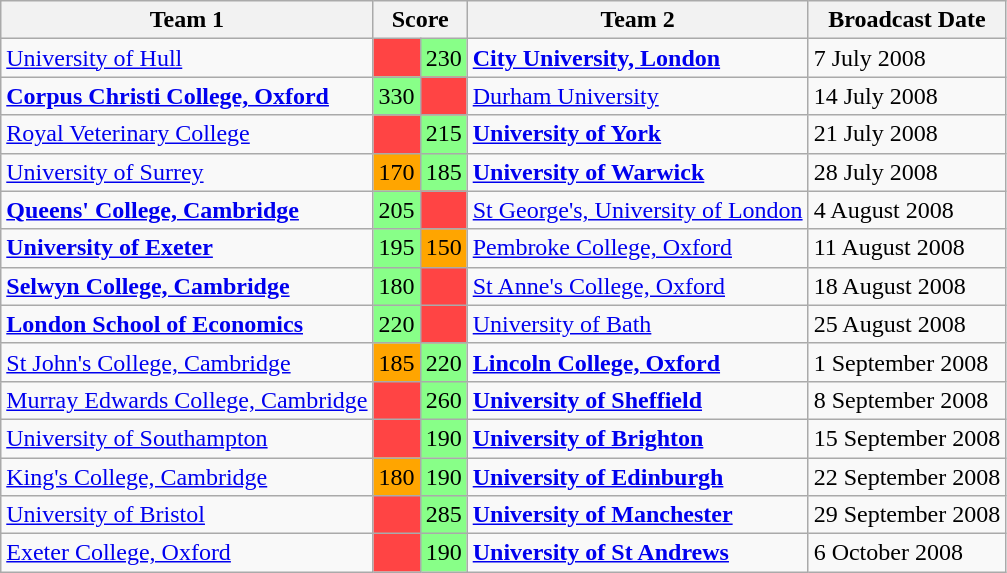<table class="wikitable" border="1">
<tr>
<th>Team 1</th>
<th colspan=2>Score</th>
<th>Team 2</th>
<th>Broadcast Date</th>
</tr>
<tr>
<td><a href='#'>University of Hull</a></td>
<td style="background:#ff4444"></td>
<td style="background:#88ff88">230</td>
<td><strong><a href='#'>City University, London</a></strong></td>
<td>7 July 2008</td>
</tr>
<tr>
<td><strong><a href='#'>Corpus Christi College, Oxford</a></strong></td>
<td style="background:#88ff88">330</td>
<td style="background:#ff4444"></td>
<td><a href='#'>Durham University</a></td>
<td>14 July 2008</td>
</tr>
<tr>
<td><a href='#'>Royal Veterinary College</a></td>
<td style="background:#ff4444"></td>
<td style="background:#88ff88">215</td>
<td><strong><a href='#'>University of York</a></strong></td>
<td>21 July 2008</td>
</tr>
<tr>
<td><a href='#'>University of Surrey</a></td>
<td style="background:orange">170</td>
<td style="background:#88ff88">185</td>
<td><strong><a href='#'>University of Warwick</a></strong></td>
<td>28 July 2008</td>
</tr>
<tr>
<td><strong><a href='#'>Queens' College, Cambridge</a></strong></td>
<td style="background:#88ff88">205</td>
<td style="background:#ff4444"></td>
<td><a href='#'>St George's, University of London</a></td>
<td>4 August 2008</td>
</tr>
<tr>
<td><strong><a href='#'>University of Exeter</a></strong></td>
<td style="background:#88ff88">195</td>
<td style="background:orange">150</td>
<td><a href='#'>Pembroke College, Oxford</a></td>
<td>11 August 2008</td>
</tr>
<tr>
<td><strong><a href='#'>Selwyn College, Cambridge</a></strong></td>
<td style="background:#88ff88">180</td>
<td style="background:#ff4444"></td>
<td><a href='#'>St Anne's College, Oxford</a></td>
<td>18 August 2008</td>
</tr>
<tr>
<td><strong><a href='#'>London School of Economics</a></strong></td>
<td style="background:#88ff88">220</td>
<td style="background:#ff4444"></td>
<td><a href='#'>University of Bath</a></td>
<td>25 August 2008</td>
</tr>
<tr>
<td><a href='#'>St John's College, Cambridge</a></td>
<td style="background:orange">185</td>
<td style="background:#88ff88">220</td>
<td><strong><a href='#'>Lincoln College, Oxford</a></strong></td>
<td>1 September 2008</td>
</tr>
<tr>
<td><a href='#'>Murray Edwards College, Cambridge</a></td>
<td style="background:#ff4444"></td>
<td style="background:#88ff88">260</td>
<td><strong><a href='#'>University of Sheffield</a></strong></td>
<td>8 September 2008</td>
</tr>
<tr>
<td><a href='#'>University of Southampton</a></td>
<td style="background:#ff4444"></td>
<td style="background:#88ff88">190</td>
<td><strong><a href='#'>University of Brighton</a></strong></td>
<td>15 September 2008</td>
</tr>
<tr>
<td><a href='#'>King's College, Cambridge</a></td>
<td style="background:orange">180</td>
<td style="background:#88ff88">190</td>
<td><strong><a href='#'>University of Edinburgh</a></strong></td>
<td>22 September 2008</td>
</tr>
<tr>
<td><a href='#'>University of Bristol</a></td>
<td style="background:#ff4444"></td>
<td style="background:#88ff88">285</td>
<td><strong><a href='#'>University of Manchester</a></strong></td>
<td>29 September 2008</td>
</tr>
<tr>
<td><a href='#'>Exeter College, Oxford</a></td>
<td style="background:#ff4444"></td>
<td style="background:#88ff88">190</td>
<td><strong><a href='#'>University of St Andrews</a></strong></td>
<td>6 October 2008</td>
</tr>
</table>
